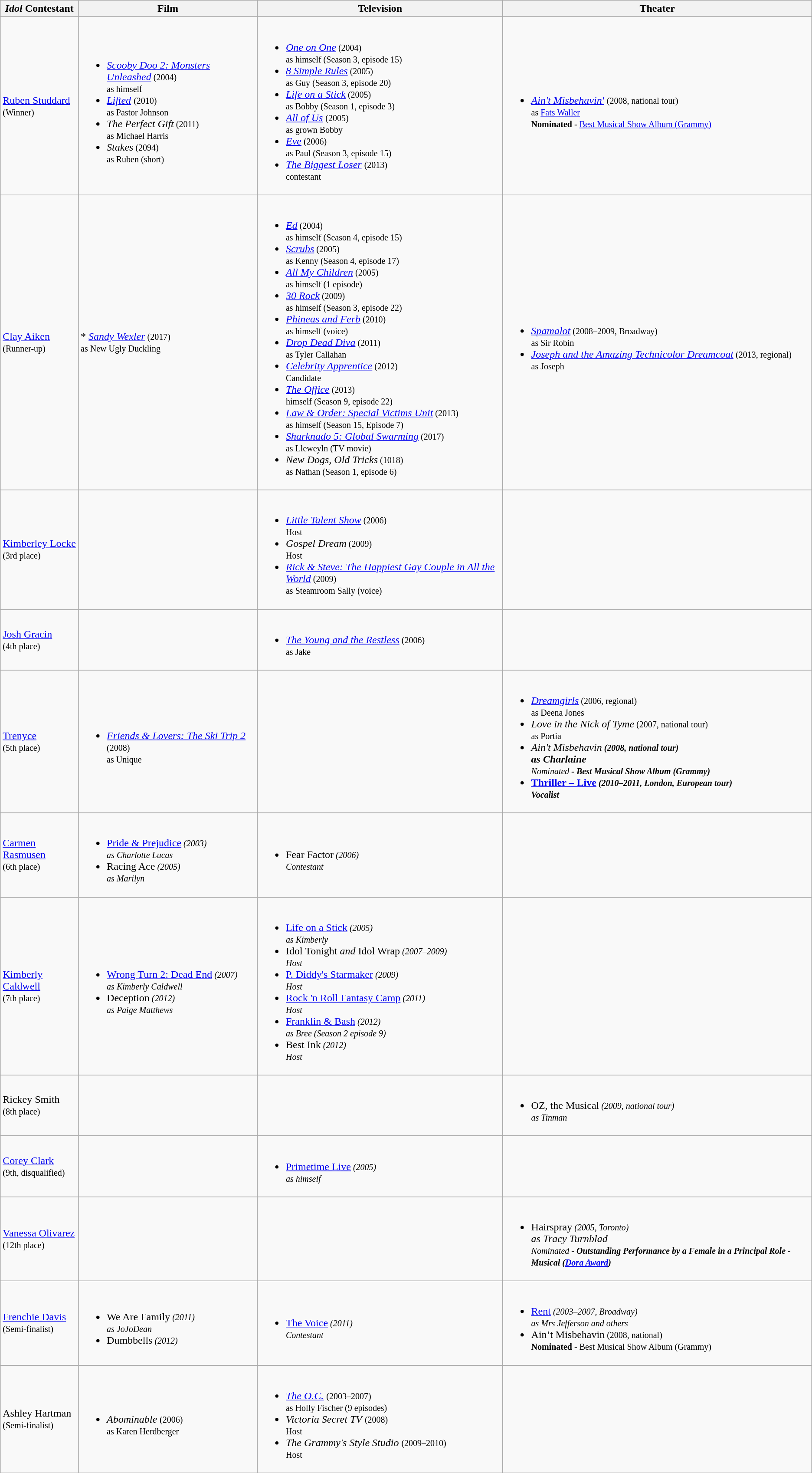<table class="wikitable">
<tr>
<th><em>Idol</em> Contestant</th>
<th>Film</th>
<th>Television</th>
<th>Theater</th>
</tr>
<tr>
<td><a href='#'>Ruben Studdard</a><br><small>(Winner)</small></td>
<td><br><ul><li><em><a href='#'>Scooby Doo 2: Monsters Unleashed</a></em><small> (2004)<br>as himself</small></li><li><em><a href='#'>Lifted</a></em> <small> (2010)<br>as Pastor Johnson</small></li><li><em>The Perfect Gift</em><small> (2011)<br>as Michael Harris </small></li><li><em>Stakes</em><small> (2094)<br>as Ruben (short)</small></li></ul></td>
<td><br><ul><li><em><a href='#'>One on One</a></em><small> (2004)<br>as himself (Season 3, episode 15)</small></li><li><em><a href='#'>8 Simple Rules</a></em><small> (2005)<br>as Guy (Season 3, episode 20)</small></li><li><em><a href='#'>Life on a Stick</a></em><small> (2005)<br>as Bobby (Season 1, episode 3)</small></li><li><em><a href='#'>All of Us</a></em> <small> (2005)<br>as grown Bobby</small></li><li><em><a href='#'>Eve</a></em><small> (2006)<br>as Paul (Season 3, episode 15)</small></li><li><em><a href='#'>The Biggest Loser</a></em> <small> (2013)<br>contestant</small></li></ul></td>
<td><br><ul><li><em><a href='#'>Ain't Misbehavin'</a></em> <small> (2008, national tour)</small><br><small>as <a href='#'>Fats Waller</a><br><strong>Nominated</strong> -  <a href='#'>Best Musical Show Album (Grammy)</a></small></li></ul></td>
</tr>
<tr>
<td><a href='#'>Clay Aiken</a><br><small>(Runner-up)</small></td>
<td>*  <em><a href='#'>Sandy Wexler</a></em><small> (2017)<br>as New Ugly Duckling</small></td>
<td><br><ul><li><em><a href='#'>Ed</a></em><small> (2004)<br>as himself (Season 4, episode 15)</small></li><li><em><a href='#'>Scrubs</a></em><small> (2005)<br>as Kenny (Season 4, episode 17)</small></li><li><em><a href='#'>All My Children</a></em><small> (2005)<br>as himself (1 episode)</small></li><li><em><a href='#'>30 Rock</a></em><small> (2009)<br>as himself (Season 3, episode 22)</small></li><li><em><a href='#'>Phineas and Ferb</a></em><small> (2010)<br>as himself (voice)</small></li><li><em><a href='#'>Drop Dead Diva</a></em><small> (2011)<br>as Tyler Callahan </small></li><li><em><a href='#'>Celebrity Apprentice</a></em><small> (2012)<br>Candidate</small></li><li><em><a href='#'>The Office</a></em><small> (2013)<br>himself (Season 9, episode 22)</small></li><li><em><a href='#'>Law & Order: Special Victims Unit</a></em><small> (2013)<br>as himself (Season 15, Episode 7)</small></li><li><em><a href='#'>Sharknado 5: Global Swarming</a></em><small> (2017)<br>as Lleweyln (TV movie) </small></li><li><em>New Dogs, Old Tricks</em><small> (1018)<br>as Nathan (Season 1, episode 6)</small></li></ul></td>
<td><br><ul><li><em><a href='#'>Spamalot</a></em><small> (2008–2009, Broadway)<br>as Sir Robin</small></li><li><em><a href='#'>Joseph and the Amazing Technicolor Dreamcoat</a></em><small> (2013, regional)<br>as Joseph</small></li></ul></td>
</tr>
<tr>
<td><a href='#'>Kimberley Locke</a><br><small>(3rd place)</small></td>
<td></td>
<td><br><ul><li><em><a href='#'>Little Talent Show</a></em><small> (2006)<br>Host</small></li><li><em>Gospel Dream</em><small> (2009)<br>Host</small></li><li><em><a href='#'>Rick & Steve: The Happiest Gay Couple in All the World</a></em><small> (2009)<br>as Steamroom Sally (voice)</small></li></ul></td>
<td></td>
</tr>
<tr>
<td><a href='#'>Josh Gracin</a><br><small>(4th place)</small></td>
<td></td>
<td><br><ul><li><em><a href='#'>The Young and the Restless</a></em><small> (2006)<br>as Jake</small></li></ul></td>
<td></td>
</tr>
<tr>
<td><a href='#'>Trenyce</a><br><small>(5th place)</small></td>
<td><br><ul><li><em><a href='#'>Friends & Lovers: The Ski Trip 2</a></em><small> (2008)<br>as Unique</small></li></ul></td>
<td></td>
<td><br><ul><li><em><a href='#'>Dreamgirls</a></em><small> (2006, regional)</small><br><small>as Deena Jones</small></li><li><em>Love in the Nick of Tyme</em><small> (2007, national tour)<br>as Portia</small></li><li><em>Ain't Misbehavin<strong><small> (2008, national tour)</small><br>as Charlaine<br><small></strong>Nominated<strong> -  Best Musical Show Album (Grammy)</small></li><li></em><a href='#'>Thriller – Live</a><em><small> (2010–2011, London, European tour)<br>Vocalist</small></li></ul></td>
</tr>
<tr>
<td><a href='#'>Carmen Rasmusen</a><br><small>(6th place)</small></td>
<td><br><ul><li></em><a href='#'>Pride & Prejudice</a><em><small> (2003)<br>as Charlotte Lucas</small></li><li></em>Racing Ace<em><small> (2005)<br>as Marilyn</small></li></ul></td>
<td><br><ul><li></em>Fear Factor<em><small> (2006)<br>Contestant</small></li></ul></td>
<td></td>
</tr>
<tr>
<td><a href='#'>Kimberly Caldwell</a><br><small>(7th place)</small></td>
<td><br><ul><li></em><a href='#'>Wrong Turn 2: Dead End</a><em><small> (2007)<br>as Kimberly Caldwell</small></li><li></em>Deception<em><small> (2012)<br>as Paige Matthews</small></li></ul></td>
<td><br><ul><li></em><a href='#'>Life on a Stick</a><em><small> (2005)<br>as Kimberly</small></li><li></em>Idol Tonight<em> and </em>Idol Wrap<em><small> (2007–2009)<br>Host</small></li><li></em><a href='#'>P. Diddy's Starmaker</a><em><small> (2009)<br>Host</small></li><li></em><a href='#'>Rock 'n Roll Fantasy Camp</a><em><small> (2011)<br>Host</small></li><li></em><a href='#'>Franklin & Bash</a><em><small> (2012)<br>as Bree (Season 2 episode 9)</small></li><li></em>Best Ink<em><small> (2012)<br>Host</small></li></ul></td>
<td></td>
</tr>
<tr>
<td>Rickey Smith<br><small>(8th place)</small></td>
<td></td>
<td></td>
<td><br><ul><li></em>OZ, the Musical<em><small> (2009, national tour)<br>as Tinman</small></li></ul></td>
</tr>
<tr>
<td><a href='#'>Corey Clark</a><br><small>(9th, disqualified)</small></td>
<td></td>
<td><br><ul><li></em><a href='#'>Primetime Live</a><em><small> (2005)<br>as himself</small></li></ul></td>
<td></td>
</tr>
<tr>
<td><a href='#'>Vanessa Olivarez</a><br><small>(12th place)</small></td>
<td></td>
<td></td>
<td><br><ul><li></em>Hairspray<em><small> (2005, Toronto)</small><br>as Tracy Turnblad<br><small></strong>Nominated<strong> - Outstanding Performance by a Female in a Principal Role - Musical (<a href='#'>Dora Award</a>)</small></li></ul></td>
</tr>
<tr>
<td><a href='#'>Frenchie Davis</a><br><small>(Semi-finalist)</small></td>
<td><br><ul><li></em>We Are Family<em><small> (2011)<br>as JoJoDean</small></li><li></em>Dumbbells<em><small> (2012)</small></li></ul></td>
<td><br><ul><li></em><a href='#'>The Voice</a><em><small> (2011)<br>Contestant</small></li></ul></td>
<td><br><ul><li></em><a href='#'>Rent</a><em><small> (2003–2007, Broadway)<br>as Mrs Jefferson and others</small></li><li></em>Ain’t Misbehavin</strong><small> (2008, national)</small><br><small><strong>Nominated</strong> -  Best Musical Show Album (Grammy)</small></li></ul></td>
</tr>
<tr>
<td>Ashley Hartman<br><small>(Semi-finalist)</small></td>
<td><br><ul><li><em>Abominable</em> <small> (2006)<br>as Karen Herdberger</small></li></ul></td>
<td><br><ul><li><em><a href='#'>The O.C.</a></em> <small> (2003–2007)<br>as Holly Fischer (9 episodes)</small></li><li><em>Victoria Secret TV</em> <small> (2008)<br>Host</small></li><li><em>The Grammy's Style Studio</em> <small> (2009–2010)<br>Host</small></li></ul></td>
<td></td>
</tr>
</table>
